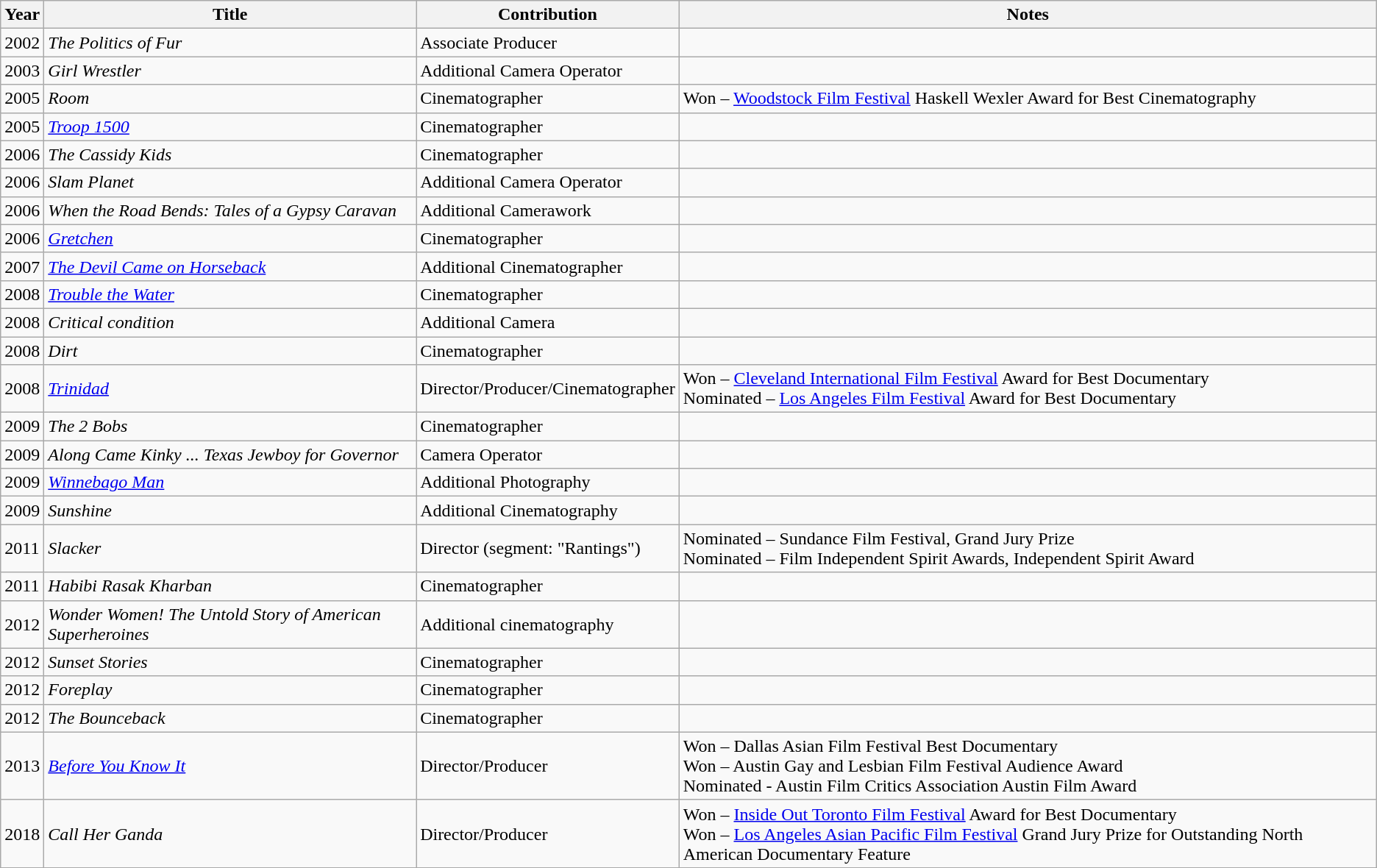<table class="wikitable sortable">
<tr>
<th>Year</th>
<th>Title</th>
<th>Contribution</th>
<th class="unsortable">Notes</th>
</tr>
<tr>
<td>2002</td>
<td><em>The Politics of Fur</em></td>
<td>Associate Producer</td>
<td></td>
</tr>
<tr>
<td>2003</td>
<td><em>Girl Wrestler</em></td>
<td>Additional Camera Operator</td>
<td></td>
</tr>
<tr>
<td>2005</td>
<td><em>Room</em></td>
<td>Cinematographer</td>
<td>Won – <a href='#'>Woodstock Film Festival</a> Haskell Wexler Award for Best Cinematography</td>
</tr>
<tr>
<td>2005</td>
<td><em><a href='#'>Troop 1500</a></em></td>
<td>Cinematographer</td>
<td></td>
</tr>
<tr>
<td>2006</td>
<td><em>The Cassidy Kids</em></td>
<td>Cinematographer</td>
<td></td>
</tr>
<tr>
<td>2006</td>
<td><em>Slam Planet</em></td>
<td>Additional Camera Operator</td>
<td></td>
</tr>
<tr>
<td>2006</td>
<td><em>When the Road Bends: Tales of a Gypsy Caravan</em></td>
<td>Additional Camerawork</td>
<td></td>
</tr>
<tr>
<td>2006</td>
<td><em><a href='#'>Gretchen</a></em></td>
<td>Cinematographer</td>
<td></td>
</tr>
<tr>
<td>2007</td>
<td><em><a href='#'>The Devil Came on Horseback</a></em></td>
<td>Additional Cinematographer</td>
<td></td>
</tr>
<tr>
<td>2008</td>
<td><em><a href='#'>Trouble the Water</a></em></td>
<td>Cinematographer</td>
<td></td>
</tr>
<tr>
<td>2008</td>
<td><em>Critical condition</em></td>
<td>Additional Camera</td>
<td></td>
</tr>
<tr>
<td>2008</td>
<td><em>Dirt</em></td>
<td>Cinematographer</td>
<td></td>
</tr>
<tr>
<td>2008</td>
<td><em><a href='#'>Trinidad</a></em></td>
<td>Director/Producer/Cinematographer</td>
<td>Won – <a href='#'>Cleveland International Film Festival</a> Award for Best Documentary<br>Nominated – <a href='#'>Los Angeles Film Festival</a> Award for Best Documentary</td>
</tr>
<tr>
<td>2009</td>
<td><em>The 2 Bobs</em></td>
<td>Cinematographer</td>
<td></td>
</tr>
<tr>
<td>2009</td>
<td><em>Along Came Kinky ... Texas Jewboy for Governor</em></td>
<td>Camera Operator</td>
<td></td>
</tr>
<tr>
<td>2009</td>
<td><em><a href='#'>Winnebago Man</a></em></td>
<td>Additional Photography</td>
<td></td>
</tr>
<tr>
<td>2009</td>
<td><em>Sunshine</em></td>
<td>Additional Cinematography</td>
<td></td>
</tr>
<tr>
<td>2011</td>
<td><em>Slacker</em></td>
<td>Director (segment: "Rantings")</td>
<td>Nominated – Sundance Film Festival, Grand Jury Prize<br>Nominated – Film Independent Spirit Awards, Independent Spirit Award</td>
</tr>
<tr>
<td>2011</td>
<td><em>Habibi Rasak Kharban</em></td>
<td>Cinematographer</td>
<td></td>
</tr>
<tr>
<td>2012</td>
<td><em>Wonder Women! The Untold Story of American Superheroines</em></td>
<td>Additional cinematography</td>
<td></td>
</tr>
<tr>
<td>2012</td>
<td><em>Sunset Stories</em></td>
<td>Cinematographer</td>
<td></td>
</tr>
<tr>
<td>2012</td>
<td><em>Foreplay</em></td>
<td>Cinematographer</td>
<td></td>
</tr>
<tr>
<td>2012</td>
<td><em>The Bounceback</em></td>
<td>Cinematographer</td>
<td></td>
</tr>
<tr>
<td>2013</td>
<td><em><a href='#'>Before You Know It</a></em></td>
<td>Director/Producer</td>
<td>Won – Dallas Asian Film Festival Best Documentary <br>Won – Austin Gay and Lesbian Film Festival Audience Award <br>Nominated - Austin Film Critics Association Austin Film Award</td>
</tr>
<tr>
<td>2018</td>
<td><em>Call Her Ganda</em></td>
<td>Director/Producer</td>
<td>Won – <a href='#'>Inside Out Toronto Film Festival</a> Award for Best Documentary<br>Won – <a href='#'>Los Angeles Asian Pacific Film Festival</a> Grand Jury Prize for Outstanding North American Documentary Feature</td>
</tr>
<tr>
</tr>
</table>
